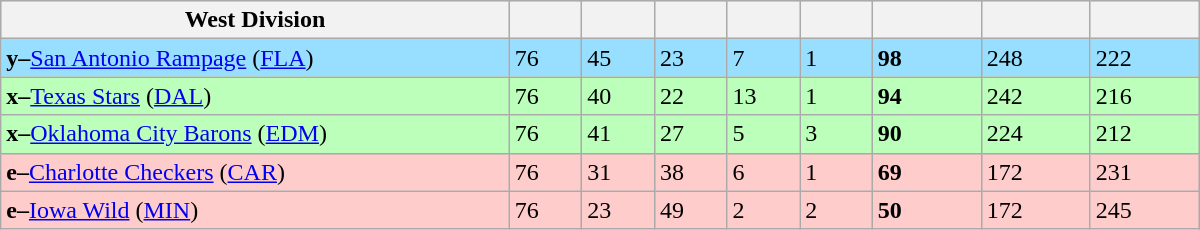<table class="wikitable" style="width:50em">
<tr style="background-color:#DDDDFF">
<th width="35%">West Division</th>
<th width="5%"></th>
<th width="5%"></th>
<th width="5%"></th>
<th width="5%"></th>
<th width="5%"></th>
<th width="7.5%"></th>
<th width="7.5%"></th>
<th width="7.5%"></th>
</tr>
<tr style="background-color:#97DEFF">
<td><strong>y–</strong><a href='#'>San Antonio Rampage</a> (<a href='#'>FLA</a>)</td>
<td>76</td>
<td>45</td>
<td>23</td>
<td>7</td>
<td>1</td>
<td><strong>98</strong></td>
<td>248</td>
<td>222</td>
</tr>
<tr style="background-color:#bbffbb">
<td><strong>x–</strong><a href='#'>Texas Stars</a> (<a href='#'>DAL</a>)</td>
<td>76</td>
<td>40</td>
<td>22</td>
<td>13</td>
<td>1</td>
<td><strong>94</strong></td>
<td>242</td>
<td>216</td>
</tr>
<tr style="background-color:#bbffbb">
<td><strong>x–</strong><a href='#'>Oklahoma City Barons</a> (<a href='#'>EDM</a>)</td>
<td>76</td>
<td>41</td>
<td>27</td>
<td>5</td>
<td>3</td>
<td><strong>90</strong></td>
<td>224</td>
<td>212</td>
</tr>
<tr style="background-color:#ffcccc">
<td><strong>e–</strong><a href='#'>Charlotte Checkers</a> (<a href='#'>CAR</a>)</td>
<td>76</td>
<td>31</td>
<td>38</td>
<td>6</td>
<td>1</td>
<td><strong>69</strong></td>
<td>172</td>
<td>231</td>
</tr>
<tr style="background-color:#ffcccc">
<td><strong>e–</strong><a href='#'>Iowa Wild</a> (<a href='#'>MIN</a>)</td>
<td>76</td>
<td>23</td>
<td>49</td>
<td>2</td>
<td>2</td>
<td><strong>50</strong></td>
<td>172</td>
<td>245</td>
</tr>
</table>
